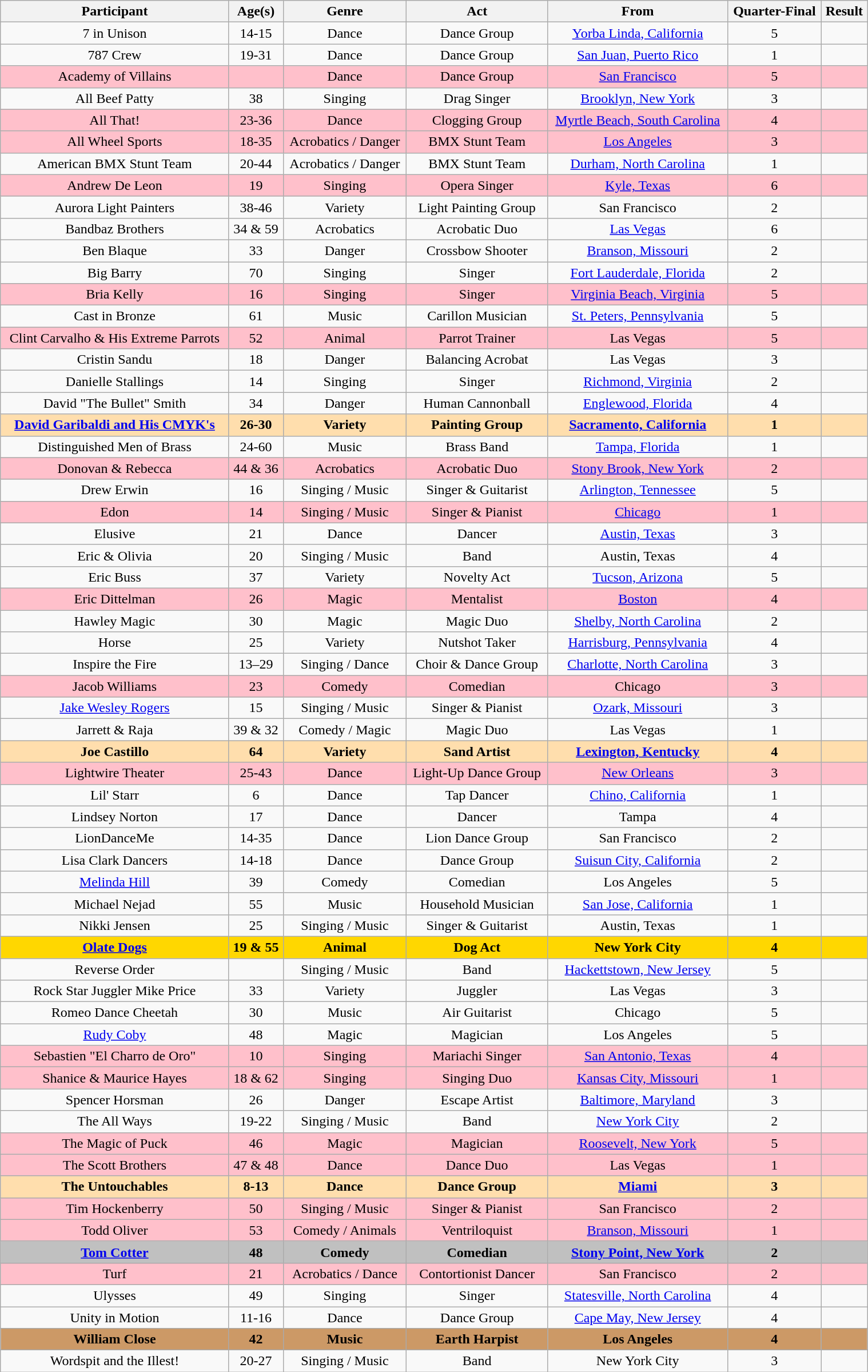<table class="wikitable sortable" style="margin-left: auto; margin-right: auto; border: none; width:80%; text-align:center;">
<tr valign="top">
<th>Participant</th>
<th class="unsortable">Age(s) </th>
<th>Genre</th>
<th class="unsortable">Act</th>
<th>From</th>
<th>Quarter-Final</th>
<th>Result</th>
</tr>
<tr>
<td>7 in Unison</td>
<td>14-15</td>
<td>Dance</td>
<td>Dance Group</td>
<td><a href='#'>Yorba Linda, California</a></td>
<td>5</td>
<td></td>
</tr>
<tr>
<td>787 Crew</td>
<td>19-31</td>
<td>Dance</td>
<td>Dance Group</td>
<td><a href='#'>San Juan, Puerto Rico</a></td>
<td>1</td>
<td></td>
</tr>
<tr style="background:pink;">
<td>Academy of Villains</td>
<td></td>
<td>Dance</td>
<td>Dance Group</td>
<td><a href='#'>San Francisco</a></td>
<td>5</td>
<td></td>
</tr>
<tr>
<td>All Beef Patty</td>
<td>38</td>
<td>Singing</td>
<td>Drag Singer</td>
<td><a href='#'>Brooklyn, New York</a></td>
<td>3</td>
<td></td>
</tr>
<tr style="background:pink;">
<td>All That!</td>
<td>23-36</td>
<td>Dance</td>
<td>Clogging Group</td>
<td><a href='#'>Myrtle Beach, South Carolina</a></td>
<td>4 </td>
<td></td>
</tr>
<tr style="background:pink;">
<td>All Wheel Sports</td>
<td>18-35</td>
<td>Acrobatics / Danger</td>
<td>BMX Stunt Team</td>
<td><a href='#'>Los Angeles</a></td>
<td>3</td>
<td></td>
</tr>
<tr>
<td>American BMX Stunt Team</td>
<td>20-44</td>
<td>Acrobatics / Danger</td>
<td>BMX Stunt Team</td>
<td><a href='#'>Durham, North Carolina</a></td>
<td>1</td>
<td></td>
</tr>
<tr style="background:pink;">
<td>Andrew De Leon </td>
<td>19</td>
<td>Singing</td>
<td>Opera Singer</td>
<td><a href='#'>Kyle, Texas</a></td>
<td>6</td>
<td></td>
</tr>
<tr>
<td>Aurora Light Painters</td>
<td>38-46</td>
<td>Variety</td>
<td>Light Painting Group</td>
<td>San Francisco</td>
<td>2</td>
<td></td>
</tr>
<tr>
<td>Bandbaz Brothers </td>
<td>34 & 59</td>
<td>Acrobatics</td>
<td>Acrobatic Duo</td>
<td><a href='#'>Las Vegas</a></td>
<td>6</td>
<td></td>
</tr>
<tr>
<td>Ben Blaque</td>
<td>33</td>
<td>Danger</td>
<td>Crossbow Shooter</td>
<td><a href='#'>Branson, Missouri</a></td>
<td>2 </td>
<td></td>
</tr>
<tr>
<td>Big Barry</td>
<td>70</td>
<td>Singing</td>
<td>Singer</td>
<td><a href='#'>Fort Lauderdale, Florida</a></td>
<td>2</td>
<td></td>
</tr>
<tr style="background:pink;">
<td>Bria Kelly</td>
<td>16</td>
<td>Singing</td>
<td>Singer</td>
<td><a href='#'>Virginia Beach, Virginia</a></td>
<td>5</td>
<td></td>
</tr>
<tr>
<td>Cast in Bronze</td>
<td>61</td>
<td>Music</td>
<td>Carillon Musician</td>
<td><a href='#'>St. Peters, Pennsylvania</a></td>
<td>5</td>
<td></td>
</tr>
<tr style="background:pink;">
<td>Clint Carvalho & His Extreme Parrots</td>
<td>52</td>
<td>Animal</td>
<td>Parrot Trainer</td>
<td>Las Vegas</td>
<td>5</td>
<td></td>
</tr>
<tr>
<td>Cristin Sandu</td>
<td>18</td>
<td>Danger</td>
<td>Balancing Acrobat</td>
<td>Las Vegas</td>
<td>3 </td>
<td></td>
</tr>
<tr>
<td>Danielle Stallings</td>
<td>14</td>
<td>Singing</td>
<td>Singer</td>
<td><a href='#'>Richmond, Virginia</a></td>
<td>2</td>
<td></td>
</tr>
<tr>
<td>David "The Bullet" Smith</td>
<td>34</td>
<td>Danger</td>
<td>Human Cannonball</td>
<td><a href='#'>Englewood, Florida</a></td>
<td>4</td>
<td></td>
</tr>
<tr style="background:NavajoWhite;">
<td><strong><a href='#'>David Garibaldi and His CMYK's</a></strong></td>
<td><strong>26-30</strong></td>
<td><strong>Variety</strong></td>
<td><strong>Painting Group</strong></td>
<td><strong><a href='#'>Sacramento, California</a></strong></td>
<td><strong>1</strong></td>
<td><strong></strong></td>
</tr>
<tr>
<td>Distinguished Men of Brass</td>
<td>24-60</td>
<td>Music</td>
<td>Brass Band</td>
<td><a href='#'>Tampa, Florida</a></td>
<td>1</td>
<td></td>
</tr>
<tr style="background:pink;">
<td>Donovan & Rebecca</td>
<td>44 & 36</td>
<td>Acrobatics</td>
<td>Acrobatic Duo</td>
<td><a href='#'>Stony Brook, New York</a></td>
<td>2</td>
<td></td>
</tr>
<tr>
<td>Drew Erwin</td>
<td>16</td>
<td>Singing / Music</td>
<td>Singer & Guitarist</td>
<td><a href='#'>Arlington, Tennessee</a></td>
<td>5</td>
<td></td>
</tr>
<tr style="background:pink;">
<td>Edon</td>
<td>14</td>
<td>Singing / Music</td>
<td>Singer & Pianist</td>
<td><a href='#'>Chicago</a></td>
<td>1</td>
<td></td>
</tr>
<tr>
<td>Elusive</td>
<td>21</td>
<td>Dance</td>
<td>Dancer</td>
<td><a href='#'>Austin, Texas</a></td>
<td>3</td>
<td></td>
</tr>
<tr>
<td>Eric & Olivia</td>
<td>20</td>
<td>Singing / Music</td>
<td>Band</td>
<td>Austin, Texas</td>
<td>4</td>
<td></td>
</tr>
<tr>
<td>Eric Buss</td>
<td>37</td>
<td>Variety</td>
<td>Novelty Act</td>
<td><a href='#'>Tucson, Arizona</a></td>
<td>5</td>
<td></td>
</tr>
<tr style="background:pink;">
<td>Eric Dittelman</td>
<td>26</td>
<td>Magic</td>
<td>Mentalist</td>
<td><a href='#'>Boston</a></td>
<td>4</td>
<td></td>
</tr>
<tr>
<td>Hawley Magic</td>
<td>30</td>
<td>Magic</td>
<td>Magic Duo</td>
<td><a href='#'>Shelby, North Carolina</a></td>
<td>2</td>
<td></td>
</tr>
<tr>
<td>Horse</td>
<td>25</td>
<td>Variety</td>
<td>Nutshot Taker</td>
<td><a href='#'>Harrisburg, Pennsylvania</a></td>
<td>4 </td>
<td></td>
</tr>
<tr>
<td>Inspire the Fire</td>
<td>13–29</td>
<td>Singing / Dance</td>
<td>Choir & Dance Group</td>
<td><a href='#'>Charlotte, North Carolina</a></td>
<td>3</td>
<td></td>
</tr>
<tr style="background:pink;">
<td>Jacob Williams</td>
<td>23</td>
<td>Comedy</td>
<td>Comedian</td>
<td>Chicago</td>
<td>3</td>
<td></td>
</tr>
<tr>
<td><a href='#'>Jake Wesley Rogers</a></td>
<td>15</td>
<td>Singing / Music</td>
<td>Singer & Pianist</td>
<td><a href='#'>Ozark, Missouri</a></td>
<td>3 </td>
<td></td>
</tr>
<tr>
<td>Jarrett & Raja</td>
<td>39 & 32</td>
<td>Comedy / Magic</td>
<td>Magic Duo</td>
<td>Las Vegas</td>
<td>1 </td>
<td></td>
</tr>
<tr style="background:NavajoWhite;">
<td><strong>Joe Castillo</strong></td>
<td><strong>64</strong></td>
<td><strong>Variety</strong></td>
<td><strong>Sand Artist</strong></td>
<td><strong><a href='#'>Lexington, Kentucky</a></strong></td>
<td><strong>4</strong></td>
<td><strong></strong></td>
</tr>
<tr style="color:black; background:pink;">
<td>Lightwire Theater</td>
<td>25-43</td>
<td>Dance</td>
<td>Light-Up Dance Group</td>
<td><a href='#'>New Orleans</a></td>
<td>3</td>
<td></td>
</tr>
<tr>
<td>Lil' Starr</td>
<td>6</td>
<td>Dance</td>
<td>Tap Dancer</td>
<td><a href='#'>Chino, California</a></td>
<td>1</td>
<td></td>
</tr>
<tr>
<td>Lindsey Norton</td>
<td>17</td>
<td>Dance</td>
<td>Dancer</td>
<td>Tampa</td>
<td>4 </td>
<td></td>
</tr>
<tr>
<td>LionDanceMe</td>
<td>14-35</td>
<td>Dance</td>
<td>Lion Dance Group</td>
<td>San Francisco</td>
<td>2</td>
<td></td>
</tr>
<tr>
<td>Lisa Clark Dancers</td>
<td>14-18</td>
<td>Dance</td>
<td>Dance Group</td>
<td><a href='#'>Suisun City, California</a></td>
<td>2</td>
<td></td>
</tr>
<tr>
<td><a href='#'>Melinda Hill</a></td>
<td>39</td>
<td>Comedy</td>
<td>Comedian</td>
<td>Los Angeles</td>
<td>5</td>
<td></td>
</tr>
<tr>
<td>Michael Nejad</td>
<td>55</td>
<td>Music</td>
<td>Household Musician</td>
<td><a href='#'>San Jose, California</a></td>
<td>1</td>
<td></td>
</tr>
<tr>
<td>Nikki Jensen</td>
<td>25</td>
<td>Singing / Music</td>
<td>Singer & Guitarist</td>
<td>Austin, Texas</td>
<td>1</td>
<td></td>
</tr>
<tr style="background:gold;">
<td><strong><a href='#'>Olate Dogs</a></strong></td>
<td><strong>19 & 55</strong></td>
<td><strong>Animal</strong></td>
<td><strong>Dog Act</strong></td>
<td><strong>New York City</strong></td>
<td><strong>4</strong></td>
<td><strong></strong></td>
</tr>
<tr>
<td>Reverse Order</td>
<td></td>
<td>Singing / Music</td>
<td>Band</td>
<td><a href='#'>Hackettstown, New Jersey</a></td>
<td>5</td>
<td></td>
</tr>
<tr>
<td>Rock Star Juggler Mike Price</td>
<td>33</td>
<td>Variety</td>
<td>Juggler</td>
<td>Las Vegas</td>
<td>3</td>
<td></td>
</tr>
<tr>
<td>Romeo Dance Cheetah</td>
<td>30</td>
<td>Music</td>
<td>Air Guitarist</td>
<td>Chicago</td>
<td>5</td>
<td></td>
</tr>
<tr>
<td><a href='#'>Rudy Coby</a></td>
<td>48</td>
<td>Magic</td>
<td>Magician</td>
<td>Los Angeles</td>
<td>5</td>
<td></td>
</tr>
<tr style="background:pink;">
<td>Sebastien "El Charro de Oro"</td>
<td>10</td>
<td>Singing</td>
<td>Mariachi Singer</td>
<td><a href='#'>San Antonio, Texas</a></td>
<td>4 </td>
<td></td>
</tr>
<tr style="background:pink;">
<td>Shanice & Maurice Hayes</td>
<td>18 & 62</td>
<td>Singing</td>
<td>Singing Duo</td>
<td><a href='#'>Kansas City, Missouri</a></td>
<td>1</td>
<td></td>
</tr>
<tr>
<td>Spencer Horsman</td>
<td>26</td>
<td>Danger</td>
<td>Escape Artist</td>
<td><a href='#'>Baltimore, Maryland</a></td>
<td>3 </td>
<td></td>
</tr>
<tr>
<td>The All Ways</td>
<td>19-22</td>
<td>Singing / Music</td>
<td>Band</td>
<td><a href='#'>New York City</a></td>
<td>2</td>
<td></td>
</tr>
<tr style="background:pink;">
<td>The Magic of Puck</td>
<td>46</td>
<td>Magic</td>
<td>Magician</td>
<td><a href='#'>Roosevelt, New York</a></td>
<td>5</td>
<td></td>
</tr>
<tr style="background:pink;">
<td>The Scott Brothers</td>
<td>47 & 48</td>
<td>Dance</td>
<td>Dance Duo</td>
<td>Las Vegas</td>
<td>1</td>
<td></td>
</tr>
<tr style="background:NavajoWhite;">
<td><strong>The Untouchables</strong></td>
<td><strong>8-13</strong></td>
<td><strong>Dance</strong></td>
<td><strong>Dance Group</strong></td>
<td><strong><a href='#'>Miami</a></strong></td>
<td><strong>3</strong></td>
<td><strong></strong></td>
</tr>
<tr style="background:pink;">
<td>Tim Hockenberry</td>
<td>50</td>
<td>Singing / Music</td>
<td>Singer & Pianist</td>
<td>San Francisco</td>
<td>2</td>
<td></td>
</tr>
<tr style="background:pink;">
<td>Todd Oliver</td>
<td>53</td>
<td>Comedy / Animals</td>
<td>Ventriloquist</td>
<td><a href='#'>Branson, Missouri</a></td>
<td>1 </td>
<td></td>
</tr>
<tr style="background:silver;">
<td><strong><a href='#'>Tom Cotter</a></strong></td>
<td><strong>48</strong></td>
<td><strong>Comedy</strong></td>
<td><strong>Comedian</strong></td>
<td><strong><a href='#'>Stony Point, New York</a></strong></td>
<td><strong>2</strong></td>
<td><strong></strong></td>
</tr>
<tr style="background:pink;">
<td>Turf</td>
<td>21</td>
<td>Acrobatics / Dance</td>
<td>Contortionist Dancer</td>
<td>San Francisco</td>
<td>2</td>
<td></td>
</tr>
<tr>
<td>Ulysses</td>
<td>49</td>
<td>Singing</td>
<td>Singer</td>
<td><a href='#'>Statesville, North Carolina</a></td>
<td>4</td>
<td></td>
</tr>
<tr>
<td>Unity in Motion</td>
<td>11-16</td>
<td>Dance</td>
<td>Dance Group</td>
<td><a href='#'>Cape May, New Jersey</a></td>
<td>4</td>
<td></td>
</tr>
<tr style="background:#c96;">
<td><strong>William Close</strong></td>
<td><strong>42</strong></td>
<td><strong>Music</strong></td>
<td><strong>Earth Harpist</strong></td>
<td><strong>Los Angeles</strong></td>
<td><strong>4</strong></td>
<td><strong></strong></td>
</tr>
<tr>
<td>Wordspit and the Illest!</td>
<td>20-27</td>
<td>Singing / Music</td>
<td>Band</td>
<td>New York City</td>
<td>3</td>
<td></td>
</tr>
</table>
